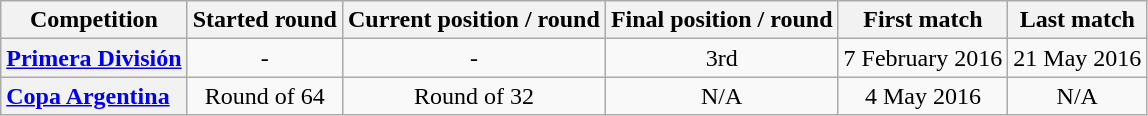<table class="wikitable plainrowheaders" style="text-align:center;">
<tr>
<th scope=col>Competition</th>
<th scope=col>Started round</th>
<th scope=col>Current position / round</th>
<th scope=col>Final position / round</th>
<th scope=col>First match</th>
<th scope=col>Last match</th>
</tr>
<tr>
<th scope="row" style="text-align:left;"><a href='#'>Primera División</a></th>
<td>-</td>
<td>-</td>
<td>3rd</td>
<td>7 February 2016</td>
<td>21 May 2016</td>
</tr>
<tr>
<th scope="row" style="text-align:left;"><a href='#'>Copa Argentina</a></th>
<td>Round of 64</td>
<td>Round of 32</td>
<td>N/A</td>
<td>4 May 2016</td>
<td>N/A</td>
</tr>
</table>
